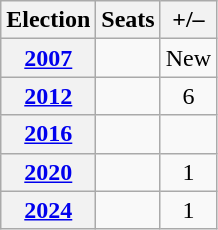<table class="wikitable" style="text-align:center">
<tr>
<th>Election</th>
<th>Seats</th>
<th>+/–</th>
</tr>
<tr>
<th><a href='#'>2007</a></th>
<td></td>
<td>New</td>
</tr>
<tr>
<th><a href='#'>2012</a></th>
<td></td>
<td>6</td>
</tr>
<tr>
<th><a href='#'>2016</a></th>
<td></td>
<td></td>
</tr>
<tr>
<th><a href='#'>2020</a></th>
<td></td>
<td>1</td>
</tr>
<tr>
<th><a href='#'>2024</a></th>
<td></td>
<td>1</td>
</tr>
</table>
